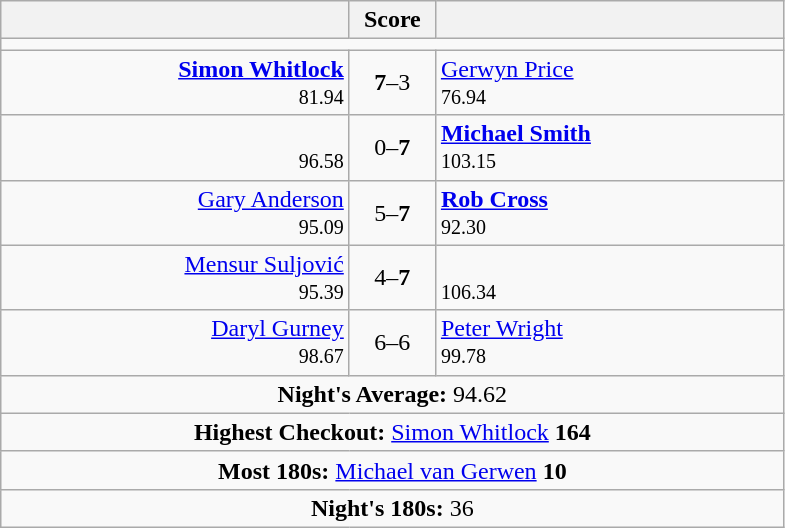<table class=wikitable style="text-align:center">
<tr>
<th width=225></th>
<th width=50>Score</th>
<th width=225></th>
</tr>
<tr align=center>
<td colspan="3"></td>
</tr>
<tr align=left>
<td align=right><strong><a href='#'>Simon Whitlock</a></strong>  <br><small><span>81.94</span></small></td>
<td align=center><strong>7</strong>–3</td>
<td> <a href='#'>Gerwyn Price</a> <br><small><span>76.94</span></small></td>
</tr>
<tr align=left>
<td align=right> <br><small><span>96.58</span></small></td>
<td align=center>0–<strong>7</strong></td>
<td> <strong><a href='#'>Michael Smith</a></strong> <br><small><span>103.15</span></small></td>
</tr>
<tr align=left>
<td align=right><a href='#'>Gary Anderson</a>  <br><small><span>95.09</span></small></td>
<td align=center>5–<strong>7</strong></td>
<td> <strong><a href='#'>Rob Cross</a></strong> <br><small><span>92.30</span></small></td>
</tr>
<tr align=left>
<td align=right><a href='#'>Mensur Suljović</a>  <br><small><span>95.39</span></small></td>
<td align=center>4–<strong>7</strong></td>
<td> <br><small><span>106.34</span></small></td>
</tr>
<tr align=left>
<td align=right><a href='#'>Daryl Gurney</a>  <br><small><span>98.67</span></small></td>
<td align=center>6–6</td>
<td> <a href='#'>Peter Wright</a> <br><small><span>99.78</span></small></td>
</tr>
<tr align=center>
<td colspan="3"><strong>Night's Average:</strong> 94.62</td>
</tr>
<tr align=center>
<td colspan="3"><strong>Highest Checkout:</strong>   <a href='#'>Simon Whitlock</a> <strong>164</strong></td>
</tr>
<tr align=center>
<td colspan="3"><strong>Most 180s:</strong>  <a href='#'>Michael van Gerwen</a> <strong>10</strong></td>
</tr>
<tr align=center>
<td colspan="3"><strong>Night's 180s:</strong> 36</td>
</tr>
</table>
